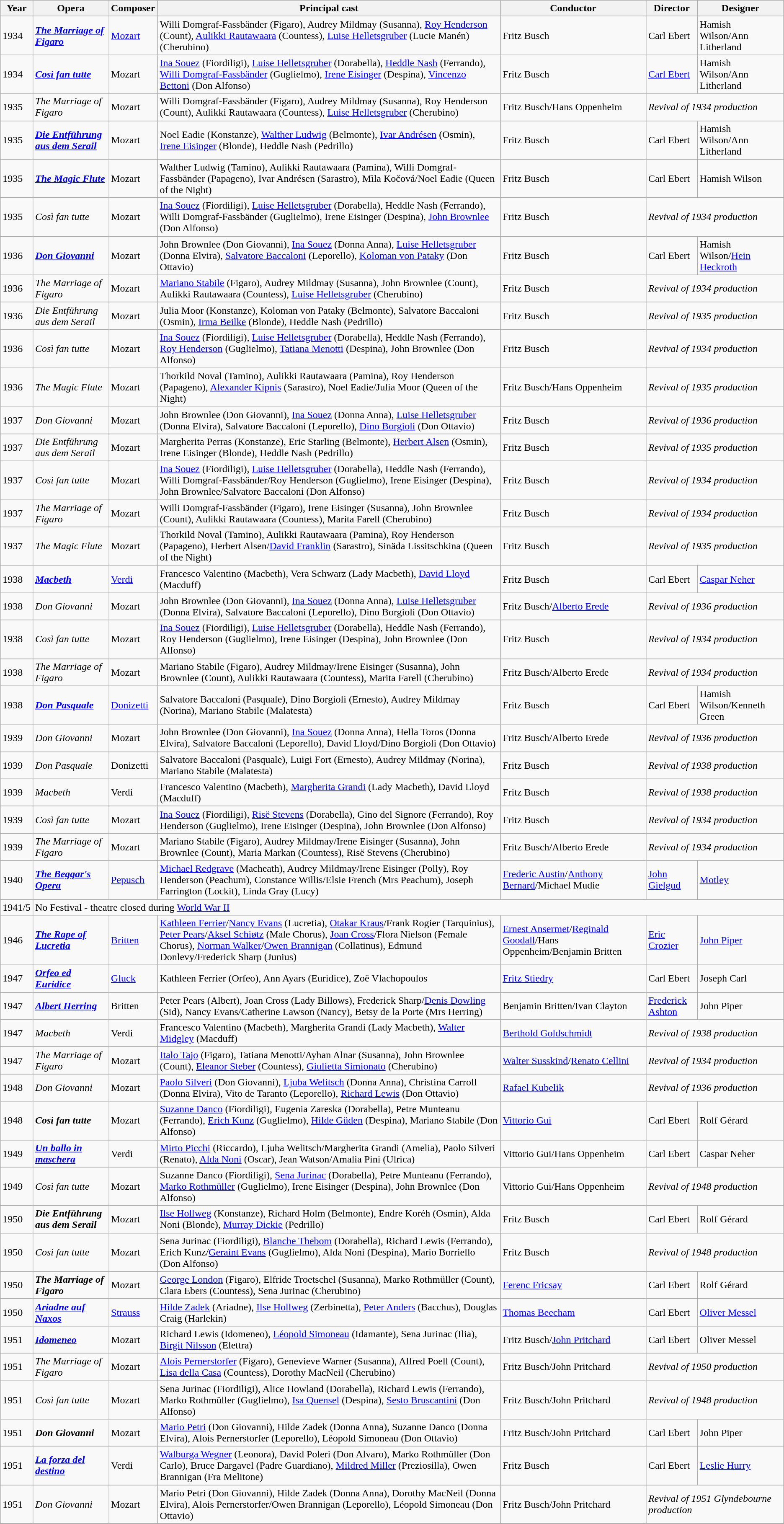<table class="wikitable sortable">
<tr>
<th>Year</th>
<th>Opera</th>
<th>Composer</th>
<th>Principal cast</th>
<th>Conductor</th>
<th>Director</th>
<th>Designer</th>
</tr>
<tr>
<td>1934</td>
<td><strong><em><a href='#'>The Marriage of Figaro</a></em></strong></td>
<td> <a href='#'>Mozart</a></td>
<td> Willi Domgraf-Fassbänder (Figaro), Audrey Mildmay (Susanna), <a href='#'>Roy Henderson</a> (Count), <a href='#'>Aulikki Rautawaara</a> (Countess), <a href='#'>Luise Helletsgruber</a> (Lucie Manén)  (Cherubino)</td>
<td> Fritz Busch</td>
<td> Carl Ebert</td>
<td> Hamish Wilson/Ann Litherland</td>
</tr>
<tr>
<td>1934</td>
<td><strong><em><a href='#'>Così fan tutte</a></em></strong></td>
<td> Mozart</td>
<td> <a href='#'>Ina Souez</a> (Fiordiligi), <a href='#'>Luise Helletsgruber</a> (Dorabella), <a href='#'>Heddle Nash</a> (Ferrando), <a href='#'>Willi Domgraf-Fassbänder</a> (Guglielmo), <a href='#'>Irene Eisinger</a> (Despina), <a href='#'>Vincenzo Bettoni</a> (Don Alfonso)</td>
<td> Fritz Busch</td>
<td> <a href='#'>Carl Ebert</a></td>
<td> Hamish Wilson/Ann Litherland</td>
</tr>
<tr>
<td>1935</td>
<td> <em>The Marriage of Figaro</em></td>
<td> Mozart</td>
<td> Willi Domgraf-Fassbänder (Figaro), Audrey Mildmay (Susanna), Roy Henderson (Count), Aulikki Rautawaara (Countess), <a href='#'>Luise Helletsgruber</a> (Cherubino)</td>
<td> Fritz Busch/Hans Oppenheim</td>
<td colspan="2"> <em>Revival of 1934 production</em></td>
</tr>
<tr>
<td>1935</td>
<td> <strong><em><a href='#'>Die Entführung aus dem Serail</a></em></strong></td>
<td> Mozart</td>
<td> Noel Eadie (Konstanze), <a href='#'>Walther Ludwig</a> (Belmonte), <a href='#'>Ivar Andrésen</a> (Osmin), <a href='#'>Irene Eisinger</a> (Blonde), Heddle Nash (Pedrillo)</td>
<td> Fritz Busch</td>
<td> Carl Ebert</td>
<td> Hamish Wilson/Ann Litherland</td>
</tr>
<tr>
<td>1935</td>
<td><strong><em><a href='#'>The Magic Flute</a></em></strong></td>
<td> Mozart</td>
<td> Walther Ludwig (Tamino), Aulikki Rautawaara (Pamina), Willi Domgraf-Fassbänder (Papageno), Ivar Andrésen (Sarastro), Mìla Kočová/Noel Eadie (Queen of the Night)</td>
<td> Fritz Busch</td>
<td> Carl Ebert</td>
<td> Hamish Wilson</td>
</tr>
<tr>
<td>1935</td>
<td><em>Così fan tutte</em></td>
<td> Mozart</td>
<td> <a href='#'>Ina Souez</a> (Fiordiligi), <a href='#'>Luise Helletsgruber</a> (Dorabella), Heddle Nash (Ferrando), Willi Domgraf-Fassbänder (Guglielmo), Irene Eisinger (Despina), <a href='#'>John Brownlee</a> (Don Alfonso)</td>
<td> Fritz Busch</td>
<td colspan="2"> <em>Revival of 1934 production</em></td>
</tr>
<tr>
<td>1936</td>
<td> <strong><em><a href='#'>Don Giovanni</a></em></strong></td>
<td> Mozart</td>
<td> John Brownlee (Don Giovanni), <a href='#'>Ina Souez</a> (Donna Anna), <a href='#'>Luise Helletsgruber</a> (Donna Elvira), <a href='#'>Salvatore Baccaloni</a> (Leporello), <a href='#'>Koloman von Pataky</a> (Don Ottavio)</td>
<td> Fritz Busch</td>
<td> Carl Ebert</td>
<td> Hamish Wilson/<a href='#'>Hein Heckroth</a></td>
</tr>
<tr>
<td>1936</td>
<td><em>The Marriage of Figaro</em></td>
<td> Mozart</td>
<td> <a href='#'>Mariano Stabile</a> (Figaro), Audrey Mildmay (Susanna), John Brownlee (Count), Aulikki Rautawaara (Countess), <a href='#'>Luise Helletsgruber</a> (Cherubino)</td>
<td> Fritz Busch</td>
<td colspan="2"> <em>Revival of 1934 production</em></td>
</tr>
<tr>
<td>1936</td>
<td><em>Die Entführung aus dem Serail</em></td>
<td> Mozart</td>
<td> Julia Moor (Konstanze), Koloman von Pataky (Belmonte), Salvatore Baccaloni (Osmin), <a href='#'>Irma Beilke</a> (Blonde), Heddle Nash (Pedrillo)</td>
<td> Fritz Busch</td>
<td colspan="2"> <em>Revival of 1935  production</em></td>
</tr>
<tr>
<td>1936</td>
<td><em>Così fan tutte</em></td>
<td> Mozart</td>
<td> <a href='#'>Ina Souez</a> (Fiordiligi), <a href='#'>Luise Helletsgruber</a> (Dorabella), Heddle Nash (Ferrando), <a href='#'>Roy Henderson</a> (Guglielmo), <a href='#'>Tatiana Menotti</a> (Despina), John Brownlee (Don Alfonso)</td>
<td> Fritz Busch</td>
<td colspan="2"> <em>Revival of 1934 production</em></td>
</tr>
<tr>
<td>1936</td>
<td><em>The Magic Flute</em></td>
<td> Mozart</td>
<td> Thorkild Noval (Tamino), Aulikki Rautawaara (Pamina), Roy Henderson (Papageno), <a href='#'>Alexander Kipnis</a> (Sarastro), Noel Eadie/Julia Moor (Queen of the Night)</td>
<td> Fritz Busch/Hans Oppenheim</td>
<td colspan="2"> <em>Revival of 1935 production</em></td>
</tr>
<tr>
<td>1937</td>
<td> <em>Don Giovanni</em></td>
<td> Mozart</td>
<td> John Brownlee (Don Giovanni), <a href='#'>Ina Souez</a> (Donna Anna), <a href='#'>Luise Helletsgruber</a> (Donna Elvira), Salvatore Baccaloni (Leporello), <a href='#'>Dino Borgioli</a> (Don Ottavio)</td>
<td> Fritz Busch</td>
<td colspan="2"> <em>Revival of 1936 production</em></td>
</tr>
<tr>
<td>1937</td>
<td><em>Die Entführung aus dem Serail</em></td>
<td> Mozart</td>
<td> Margherita Perras (Konstanze), Eric Starling (Belmonte), <a href='#'>Herbert Alsen</a> (Osmin), Irene Eisinger (Blonde), Heddle Nash (Pedrillo)</td>
<td> Fritz Busch</td>
<td colspan="2"> <em>Revival of 1935 production</em></td>
</tr>
<tr>
<td>1937</td>
<td><em>Così fan tutte</em></td>
<td> Mozart</td>
<td> <a href='#'>Ina Souez</a> (Fiordiligi), <a href='#'>Luise Helletsgruber</a> (Dorabella), Heddle Nash (Ferrando), Willi Domgraf-Fassbänder/Roy Henderson (Guglielmo), Irene Eisinger (Despina), John Brownlee/Salvatore Baccaloni (Don Alfonso)</td>
<td> Fritz Busch</td>
<td colspan="2"> <em>Revival of 1934 production</em></td>
</tr>
<tr>
<td>1937</td>
<td><em>The Marriage of Figaro</em></td>
<td> Mozart</td>
<td> Willi Domgraf-Fassbänder (Figaro), Irene Eisinger (Susanna), John Brownlee (Count), Aulikki Rautawaara (Countess), Marita Farell (Cherubino)</td>
<td> Fritz Busch</td>
<td colspan="2"> <em>Revival of 1934 production</em></td>
</tr>
<tr>
<td>1937</td>
<td><em>The Magic Flute</em></td>
<td> Mozart</td>
<td> Thorkild Noval (Tamino), Aulikki Rautawaara (Pamina), Roy Henderson (Papageno), Herbert Alsen/<a href='#'>David Franklin</a> (Sarastro), Sinäda Lissitschkina (Queen of the Night)</td>
<td> Fritz Busch</td>
<td colspan="2"> <em>Revival of 1935 production</em></td>
</tr>
<tr>
<td>1938</td>
<td><strong><em><a href='#'>Macbeth</a></em></strong></td>
<td> <a href='#'>Verdi</a></td>
<td> Francesco Valentino (Macbeth), Vera Schwarz (Lady Macbeth), <a href='#'>David Lloyd</a> (Macduff)</td>
<td> Fritz Busch</td>
<td> Carl Ebert</td>
<td> <a href='#'>Caspar Neher</a></td>
</tr>
<tr>
<td>1938</td>
<td><em>Don Giovanni</em></td>
<td> Mozart</td>
<td> John Brownlee (Don Giovanni), <a href='#'>Ina Souez</a> (Donna Anna), <a href='#'>Luise Helletsgruber</a> (Donna Elvira), Salvatore Baccaloni (Leporello), Dino Borgioli (Don Ottavio)</td>
<td> Fritz Busch/<a href='#'>Alberto Erede</a></td>
<td colspan="2"> <em>Revival of 1936 production</em></td>
</tr>
<tr>
<td>1938</td>
<td><em>Così fan tutte</em></td>
<td> Mozart</td>
<td> <a href='#'>Ina Souez</a> (Fiordiligi), <a href='#'>Luise Helletsgruber</a> (Dorabella), Heddle Nash (Ferrando), Roy Henderson (Guglielmo), Irene Eisinger (Despina), John Brownlee (Don Alfonso)</td>
<td> Fritz Busch</td>
<td colspan="2"> <em>Revival of 1934 production</em></td>
</tr>
<tr>
<td>1938</td>
<td><em>The Marriage of Figaro</em></td>
<td> Mozart</td>
<td> Mariano Stabile (Figaro), Audrey Mildmay/Irene Eisinger (Susanna), John Brownlee (Count), Aulikki Rautawaara (Countess), Marita Farell (Cherubino)</td>
<td> Fritz Busch/Alberto Erede</td>
<td colspan="2"> <em>Revival of 1934 production</em></td>
</tr>
<tr>
<td>1938</td>
<td><strong><em><a href='#'>Don Pasquale</a></em></strong></td>
<td> <a href='#'>Donizetti</a></td>
<td> Salvatore Baccaloni (Pasquale), Dino Borgioli (Ernesto), Audrey Mildmay (Norina), Mariano Stabile (Malatesta)</td>
<td> Fritz Busch</td>
<td> Carl Ebert</td>
<td> Hamish Wilson/Kenneth Green</td>
</tr>
<tr>
<td>1939</td>
<td><em>Don Giovanni</em></td>
<td> Mozart</td>
<td> John Brownlee (Don Giovanni), <a href='#'>Ina Souez</a> (Donna Anna), Hella Toros (Donna Elvira), Salvatore Baccaloni (Leporello), David Lloyd/Dino Borgioli (Don Ottavio)</td>
<td> Fritz Busch/Alberto Erede</td>
<td colspan="2"> <em>Revival of 1936 production</em></td>
</tr>
<tr>
<td>1939</td>
<td><em>Don Pasquale</em></td>
<td> Donizetti</td>
<td> Salvatore Baccaloni (Pasquale), Luigi Fort (Ernesto), Audrey Mildmay (Norina), Mariano Stabile (Malatesta)</td>
<td> Fritz Busch</td>
<td colspan="2"> <em>Revival of 1938 production</em></td>
</tr>
<tr>
<td>1939</td>
<td><em>Macbeth</em></td>
<td> Verdi</td>
<td> Francesco Valentino (Macbeth), <a href='#'>Margherita Grandi</a> (Lady Macbeth), David Lloyd (Macduff)</td>
<td> Fritz Busch</td>
<td colspan="2"> <em>Revival of 1938 production</em></td>
</tr>
<tr>
<td>1939</td>
<td><em>Così fan tutte</em></td>
<td> Mozart</td>
<td> <a href='#'>Ina Souez</a> (Fiordiligi), <a href='#'>Risë Stevens</a> (Dorabella), Gino del Signore (Ferrando), Roy Henderson (Guglielmo), Irene Eisinger (Despina), John Brownlee (Don Alfonso)</td>
<td> Fritz Busch</td>
<td colspan="2"> <em>Revival of 1934 production</em></td>
</tr>
<tr>
<td>1939</td>
<td><em>The Marriage of Figaro</em></td>
<td> Mozart</td>
<td> Mariano Stabile (Figaro), Audrey Mildmay/Irene Eisinger (Susanna), John Brownlee (Count), Maria Markan (Countess), Risë Stevens (Cherubino)</td>
<td> Fritz Busch/Alberto Erede</td>
<td colspan="2"> <em>Revival of 1934 production</em></td>
</tr>
<tr>
<td>1940</td>
<td><strong><em><a href='#'>The Beggar's Opera</a></em></strong></td>
<td> <a href='#'>Pepusch</a></td>
<td> <a href='#'>Michael Redgrave</a> (Macheath), Audrey Mildmay/Irene Eisinger (Polly), Roy Henderson (Peachum), Constance Willis/Elsie French (Mrs Peachum), Joseph Farrington (Lockit), Linda Gray (Lucy)</td>
<td> <a href='#'>Frederic Austin</a>/<a href='#'>Anthony Bernard</a>/Michael Mudie</td>
<td> <a href='#'>John Gielgud</a></td>
<td> <a href='#'>Motley</a></td>
</tr>
<tr>
<td>1941/5</td>
<td colspan="6">No Festival - theatre closed during <a href='#'>World War II</a></td>
</tr>
<tr>
<td>1946</td>
<td><strong><em><a href='#'>The Rape of Lucretia</a></em></strong></td>
<td> <a href='#'>Britten</a></td>
<td> <a href='#'>Kathleen Ferrier</a>/<a href='#'>Nancy Evans</a> (Lucretia), <a href='#'>Otakar Kraus</a>/Frank Rogier (Tarquinius), <a href='#'>Peter Pears</a>/<a href='#'>Aksel Schiøtz</a> (Male Chorus), <a href='#'>Joan Cross</a>/Flora Nielson (Female Chorus), <a href='#'>Norman Walker</a>/<a href='#'>Owen Brannigan</a> (Collatinus), Edmund Donlevy/Frederick Sharp (Junius)</td>
<td> <a href='#'>Ernest Ansermet</a>/<a href='#'>Reginald Goodall</a>/Hans Oppenheim/Benjamin Britten</td>
<td> <a href='#'>Eric Crozier</a></td>
<td> <a href='#'>John Piper</a></td>
</tr>
<tr>
<td>1947</td>
<td><strong><em><a href='#'>Orfeo ed Euridice</a></em></strong></td>
<td> <a href='#'>Gluck</a></td>
<td> Kathleen Ferrier (Orfeo), Ann Ayars (Euridice), Zoë Vlachopoulos</td>
<td> <a href='#'>Fritz Stiedry</a></td>
<td> Carl Ebert</td>
<td> Joseph Carl</td>
</tr>
<tr>
<td>1947</td>
<td><strong><em><a href='#'>Albert Herring</a></em></strong></td>
<td> Britten</td>
<td> Peter Pears (Albert), Joan Cross (Lady Billows), Frederick Sharp/<a href='#'>Denis Dowling</a> (Sid), Nancy Evans/Catherine Lawson (Nancy), Betsy de la Porte (Mrs Herring)</td>
<td> Benjamin Britten/Ivan Clayton</td>
<td> <a href='#'>Frederick Ashton</a></td>
<td> John Piper</td>
</tr>
<tr>
<td>1947</td>
<td><em>Macbeth</em></td>
<td> Verdi</td>
<td> Francesco Valentino (Macbeth), Margherita Grandi (Lady Macbeth), <a href='#'>Walter Midgley</a> (Macduff)</td>
<td> <a href='#'>Berthold Goldschmidt</a></td>
<td colspan="2"> <em>Revival of 1938 production</em></td>
</tr>
<tr>
<td>1947</td>
<td><em>The Marriage of Figaro</em></td>
<td> Mozart</td>
<td> <a href='#'>Italo Tajo</a> (Figaro), Tatiana Menotti/Ayhan Alnar (Susanna), John Brownlee (Count), <a href='#'>Eleanor Steber</a> (Countess), <a href='#'>Giulietta Simionato</a> (Cherubino)</td>
<td> <a href='#'>Walter Susskind</a>/<a href='#'>Renato Cellini</a></td>
<td colspan="2"> <em>Revival of 1934 production</em></td>
</tr>
<tr>
<td>1948</td>
<td><em>Don Giovanni</em></td>
<td> Mozart</td>
<td> <a href='#'>Paolo Silveri</a> (Don Giovanni), <a href='#'>Ljuba Welitsch</a> (Donna Anna), Christina Carroll (Donna Elvira), Vito de Taranto (Leporello), <a href='#'>Richard Lewis</a> (Don Ottavio)</td>
<td> <a href='#'>Rafael Kubelik</a></td>
<td colspan="2"> <em>Revival of 1936  production</em></td>
</tr>
<tr>
<td>1948</td>
<td><strong><em>Così fan tutte</em></strong></td>
<td> Mozart</td>
<td> <a href='#'>Suzanne Danco</a> (Fiordiligi), Eugenia Zareska (Dorabella), Petre Munteanu (Ferrando), <a href='#'>Erich Kunz</a> (Guglielmo), <a href='#'>Hilde Güden</a> (Despina), Mariano Stabile (Don Alfonso)</td>
<td> <a href='#'>Vittorio Gui</a></td>
<td> Carl Ebert</td>
<td> Rolf Gérard</td>
</tr>
<tr>
<td>1949</td>
<td> <strong><em><a href='#'>Un ballo in maschera</a> </em></strong></td>
<td> Verdi</td>
<td> <a href='#'>Mirto Picchi</a> (Riccardo), Ljuba Welitsch/Margherita Grandi (Amelia), Paolo Silveri (Renato), <a href='#'>Alda Noni</a> (Oscar), Jean Watson/Amalia Pini (Ulrica)</td>
<td> Vittorio Gui/Hans Oppenheim</td>
<td> Carl Ebert</td>
<td> Caspar Neher</td>
</tr>
<tr>
<td>1949</td>
<td><em>Così fan tutte</em></td>
<td> Mozart</td>
<td> Suzanne Danco (Fiordiligi), <a href='#'>Sena Jurinac</a> (Dorabella), Petre Munteanu (Ferrando), <a href='#'>Marko Rothmüller</a> (Guglielmo), Irene Eisinger (Despina), John Brownlee (Don Alfonso)</td>
<td> Vittorio Gui/Hans Oppenheim</td>
<td colspan="2"> <em>Revival of 1948 production</em></td>
</tr>
<tr>
<td>1950</td>
<td><strong><em>Die Entführung aus dem Serail</em></strong></td>
<td> Mozart</td>
<td> <a href='#'>Ilse Hollweg</a> (Konstanze), Richard Holm (Belmonte), Endre Koréh (Osmin), Alda Noni (Blonde), <a href='#'>Murray Dickie</a> (Pedrillo)</td>
<td> Fritz Busch</td>
<td> Carl Ebert</td>
<td> Rolf Gérard</td>
</tr>
<tr>
<td>1950</td>
<td><em>Così fan tutte</em></td>
<td> Mozart</td>
<td> Sena Jurinac (Fiordiligi), <a href='#'>Blanche Thebom</a> (Dorabella), Richard Lewis (Ferrando), Erich Kunz/<a href='#'>Geraint Evans</a> (Guglielmo), Alda Noni (Despina), Mario Borriello (Don Alfonso)</td>
<td> Fritz Busch</td>
<td colspan="2"> <em>Revival of 1948 production</em></td>
</tr>
<tr>
<td>1950</td>
<td><strong><em>The Marriage of Figaro</em></strong></td>
<td> Mozart</td>
<td> <a href='#'>George London</a> (Figaro), Elfride Troetschel (Susanna), Marko Rothmüller (Count), Clara Ebers (Countess), Sena Jurinac (Cherubino)</td>
<td> <a href='#'>Ferenc Fricsay</a></td>
<td> Carl Ebert</td>
<td> Rolf Gérard</td>
</tr>
<tr>
<td>1950</td>
<td><strong><em><a href='#'>Ariadne auf Naxos</a></em></strong></td>
<td> <a href='#'>Strauss</a></td>
<td> <a href='#'>Hilde Zadek</a> (Ariadne), <a href='#'>Ilse Hollweg</a> (Zerbinetta), <a href='#'>Peter Anders</a> (Bacchus), Douglas Craig (Harlekin)</td>
<td> <a href='#'>Thomas Beecham</a></td>
<td> Carl Ebert</td>
<td> <a href='#'>Oliver Messel</a></td>
</tr>
<tr>
<td>1951</td>
<td><strong><em><a href='#'>Idomeneo</a></em></strong></td>
<td> Mozart</td>
<td> Richard Lewis (Idomeneo), <a href='#'>Léopold Simoneau</a> (Idamante), Sena Jurinac (Ilia), <a href='#'>Birgit Nilsson</a> (Elettra)</td>
<td> Fritz Busch/<a href='#'>John Pritchard</a></td>
<td> Carl Ebert</td>
<td> Oliver Messel</td>
</tr>
<tr>
<td>1951</td>
<td><em>The Marriage of Figaro</em></td>
<td> Mozart</td>
<td> <a href='#'>Alois Pernerstorfer</a> (Figaro), Genevieve Warner (Susanna), Alfred Poell (Count), <a href='#'>Lisa della Casa</a> (Countess), Dorothy MacNeil (Cherubino)</td>
<td> Fritz Busch/John Pritchard</td>
<td colspan="2"> <em>Revival of  1950 production</em></td>
</tr>
<tr>
<td>1951</td>
<td><em>Così fan tutte</em></td>
<td> Mozart</td>
<td> Sena Jurinac (Fiordiligi), Alice Howland (Dorabella), Richard Lewis (Ferrando), Marko Rothmüller (Guglielmo), <a href='#'>Isa Quensel</a> (Despina), <a href='#'>Sesto Bruscantini</a> (Don Alfonso)</td>
<td> Fritz Busch/John Pritchard</td>
<td colspan="2"> <em>Revival of  1948 production</em></td>
</tr>
<tr>
<td>1951</td>
<td><strong><em>Don Giovanni</em></strong></td>
<td> Mozart</td>
<td> <a href='#'>Mario Petri</a> (Don Giovanni), Hilde Zadek (Donna Anna), Suzanne Danco (Donna Elvira), Alois Pernerstorfer (Leporello), Léopold Simoneau (Don Ottavio)</td>
<td> Fritz Busch/John Pritchard</td>
<td> Carl Ebert</td>
<td> John Piper</td>
</tr>
<tr>
<td>1951</td>
<td><strong><em><a href='#'>La forza del destino</a></em></strong></td>
<td> Verdi</td>
<td> <a href='#'>Walburga Wegner</a> (Leonora), David Poleri (Don Alvaro), Marko Rothmüller (Don Carlo), Bruce Dargavel (Padre Guardiano), <a href='#'>Mildred Miller</a> (Preziosilla), Owen Brannigan (Fra Melitone)</td>
<td> Fritz Busch</td>
<td> Carl Ebert</td>
<td> <a href='#'>Leslie Hurry</a></td>
</tr>
<tr>
<td>1951</td>
<td><em>Don Giovanni</em></td>
<td> Mozart</td>
<td> Mario Petri (Don Giovanni), Hilde Zadek (Donna Anna), Dorothy MacNeil  (Donna Elvira), Alois Pernerstorfer/Owen Brannigan (Leporello), Léopold Simoneau (Don Ottavio)</td>
<td> Fritz Busch/John Pritchard</td>
<td colspan="2"> <em>Revival of  1951 Glyndebourne production</em></td>
</tr>
<tr>
</tr>
</table>
